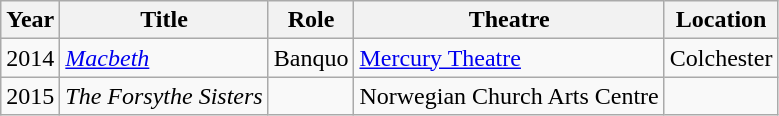<table class="wikitable sortable">
<tr>
<th>Year</th>
<th>Title</th>
<th>Role</th>
<th>Theatre</th>
<th>Location</th>
</tr>
<tr>
<td>2014</td>
<td><em><a href='#'>Macbeth</a></em></td>
<td>Banquo</td>
<td><a href='#'>Mercury Theatre</a></td>
<td>Colchester</td>
</tr>
<tr>
<td>2015</td>
<td><em>The Forsythe Sisters</em></td>
<td></td>
<td>Norwegian Church Arts Centre</td>
<td></td>
</tr>
</table>
